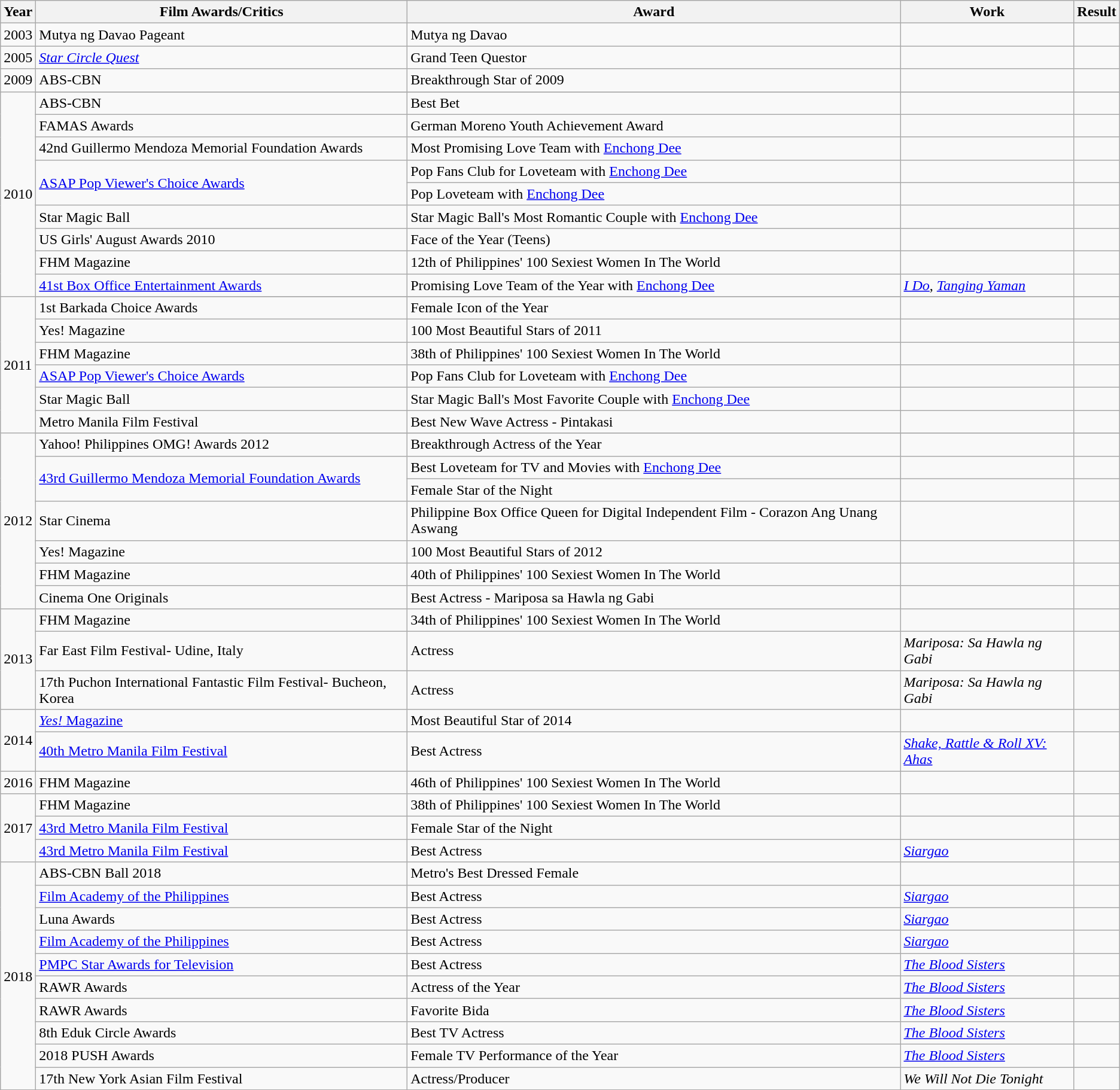<table class="wikitable">
<tr>
<th>Year</th>
<th>Film Awards/Critics</th>
<th>Award</th>
<th>Work</th>
<th>Result</th>
</tr>
<tr>
<td>2003</td>
<td>Mutya ng Davao Pageant</td>
<td>Mutya ng Davao</td>
<td></td>
<td></td>
</tr>
<tr>
<td>2005</td>
<td><em><a href='#'>Star Circle Quest</a></em></td>
<td>Grand Teen Questor</td>
<td></td>
<td></td>
</tr>
<tr>
<td>2009</td>
<td>ABS-CBN</td>
<td>Breakthrough Star of 2009</td>
<td></td>
<td></td>
</tr>
<tr>
<td rowspan=10>2010</td>
</tr>
<tr>
<td>ABS-CBN</td>
<td>Best Bet</td>
<td></td>
<td></td>
</tr>
<tr>
<td>FAMAS Awards</td>
<td>German Moreno Youth Achievement Award</td>
<td></td>
<td></td>
</tr>
<tr>
<td>42nd Guillermo Mendoza Memorial Foundation Awards</td>
<td>Most Promising Love Team with <a href='#'>Enchong Dee</a></td>
<td></td>
<td></td>
</tr>
<tr>
<td rowspan="2"><a href='#'>ASAP Pop Viewer's Choice Awards</a></td>
<td>Pop Fans Club for Loveteam with <a href='#'>Enchong Dee</a></td>
<td></td>
<td></td>
</tr>
<tr>
<td>Pop Loveteam with <a href='#'>Enchong Dee</a></td>
<td></td>
<td></td>
</tr>
<tr>
<td>Star Magic Ball</td>
<td>Star Magic Ball's Most Romantic Couple with <a href='#'>Enchong Dee</a></td>
<td></td>
<td></td>
</tr>
<tr>
<td>US Girls' August Awards 2010</td>
<td>Face of the Year (Teens)</td>
<td></td>
<td></td>
</tr>
<tr>
<td>FHM Magazine</td>
<td>12th of Philippines' 100 Sexiest Women In The World</td>
<td></td>
<td></td>
</tr>
<tr>
<td><a href='#'>41st Box Office Entertainment Awards</a></td>
<td>Promising Love Team of the Year with <a href='#'>Enchong Dee</a></td>
<td><em><a href='#'>I Do</a></em>, <em><a href='#'>Tanging Yaman</a></em></td>
<td></td>
</tr>
<tr>
<td rowspan=7>2011</td>
</tr>
<tr>
<td>1st Barkada Choice Awards</td>
<td>Female Icon of the Year</td>
<td></td>
<td></td>
</tr>
<tr>
<td>Yes! Magazine</td>
<td>100 Most Beautiful Stars of 2011</td>
<td></td>
<td></td>
</tr>
<tr>
<td>FHM Magazine</td>
<td>38th of Philippines' 100 Sexiest Women In The World</td>
<td></td>
<td></td>
</tr>
<tr>
<td><a href='#'>ASAP Pop Viewer's Choice Awards</a></td>
<td>Pop Fans Club for Loveteam with <a href='#'>Enchong Dee</a></td>
<td></td>
<td></td>
</tr>
<tr>
<td>Star Magic Ball</td>
<td>Star Magic Ball's Most Favorite Couple with <a href='#'>Enchong Dee</a></td>
<td></td>
<td></td>
</tr>
<tr>
<td>Metro Manila Film Festival</td>
<td>Best New Wave Actress - Pintakasi</td>
<td></td>
<td></td>
</tr>
<tr>
<td rowspan=8>2012</td>
</tr>
<tr>
<td>Yahoo! Philippines OMG! Awards 2012</td>
<td>Breakthrough Actress of the Year</td>
<td></td>
<td></td>
</tr>
<tr>
<td rowspan="2"><a href='#'>43rd Guillermo Mendoza Memorial Foundation Awards</a></td>
<td>Best Loveteam for TV and Movies with <a href='#'>Enchong Dee</a></td>
<td></td>
<td></td>
</tr>
<tr>
<td>Female Star of the Night</td>
<td></td>
<td></td>
</tr>
<tr>
<td>Star Cinema</td>
<td>Philippine Box Office Queen for Digital Independent Film - Corazon Ang Unang Aswang</td>
<td></td>
<td></td>
</tr>
<tr>
<td>Yes! Magazine</td>
<td>100 Most Beautiful Stars of 2012</td>
<td></td>
<td></td>
</tr>
<tr>
<td>FHM Magazine</td>
<td>40th of Philippines' 100 Sexiest Women In The World</td>
<td></td>
<td></td>
</tr>
<tr>
<td>Cinema One Originals</td>
<td>Best Actress - Mariposa sa Hawla ng Gabi </td>
<td></td>
<td></td>
</tr>
<tr>
<td rowspan=3>2013</td>
<td>FHM Magazine</td>
<td>34th of Philippines' 100 Sexiest Women In The World</td>
<td></td>
<td></td>
</tr>
<tr>
<td>Far East Film Festival- Udine, Italy</td>
<td>Actress</td>
<td><em>Mariposa: Sa Hawla ng Gabi</em></td>
<td></td>
</tr>
<tr>
<td>17th Puchon International Fantastic Film Festival- Bucheon, Korea</td>
<td>Actress</td>
<td><em>Mariposa: Sa Hawla ng Gabi</em></td>
<td></td>
</tr>
<tr>
<td rowspan=2>2014</td>
<td><a href='#'><em>Yes!</em> Magazine</a></td>
<td>Most Beautiful Star of 2014</td>
<td></td>
<td></td>
</tr>
<tr>
<td><a href='#'>40th Metro Manila Film Festival</a></td>
<td>Best Actress</td>
<td><em><a href='#'>Shake, Rattle & Roll XV: Ahas</a></em></td>
<td></td>
</tr>
<tr>
<td>2016</td>
<td>FHM Magazine</td>
<td>46th of Philippines' 100 Sexiest Women In The World</td>
<td></td>
<td></td>
</tr>
<tr>
<td rowspan=3>2017</td>
<td>FHM Magazine</td>
<td>38th of Philippines' 100 Sexiest Women In The World</td>
<td></td>
<td></td>
</tr>
<tr>
<td><a href='#'>43rd Metro Manila Film Festival</a></td>
<td>Female Star of the Night</td>
<td></td>
<td></td>
</tr>
<tr>
<td><a href='#'>43rd Metro Manila Film Festival</a></td>
<td>Best Actress</td>
<td><em><a href='#'>Siargao</a></em></td>
<td></td>
</tr>
<tr>
<td rowspan=10>2018</td>
<td>ABS-CBN Ball 2018</td>
<td>Metro's Best Dressed Female</td>
<td></td>
<td></td>
</tr>
<tr>
<td><a href='#'>Film Academy of the Philippines</a></td>
<td>Best Actress</td>
<td><em><a href='#'>Siargao</a></em></td>
<td></td>
</tr>
<tr>
<td>Luna Awards</td>
<td>Best Actress</td>
<td><em><a href='#'>Siargao</a></em></td>
<td></td>
</tr>
<tr>
<td><a href='#'>Film Academy of the Philippines</a></td>
<td>Best Actress</td>
<td><em><a href='#'>Siargao</a></em></td>
<td></td>
</tr>
<tr>
<td><a href='#'>PMPC Star Awards for Television</a></td>
<td>Best Actress</td>
<td><em><a href='#'>The Blood Sisters</a></em></td>
<td></td>
</tr>
<tr>
<td>RAWR Awards</td>
<td>Actress of the Year</td>
<td><em><a href='#'>The Blood Sisters</a></em></td>
<td></td>
</tr>
<tr>
<td>RAWR Awards</td>
<td>Favorite Bida</td>
<td><em><a href='#'>The Blood Sisters</a></em></td>
<td></td>
</tr>
<tr>
<td>8th Eduk Circle Awards</td>
<td>Best TV Actress</td>
<td><em><a href='#'>The Blood Sisters</a></em></td>
<td></td>
</tr>
<tr>
<td>2018 PUSH Awards</td>
<td>Female TV Performance of the Year</td>
<td><em><a href='#'>The Blood Sisters</a></em></td>
<td></td>
</tr>
<tr>
<td>17th New York Asian Film Festival</td>
<td>Actress/Producer</td>
<td><em>We Will Not Die Tonight</em></td>
<td></td>
</tr>
<tr>
</tr>
</table>
